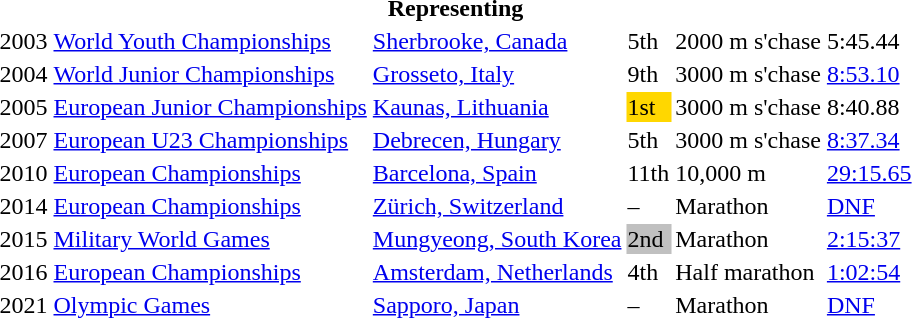<table>
<tr>
<th colspan="6">Representing </th>
</tr>
<tr>
<td>2003</td>
<td><a href='#'>World Youth Championships</a></td>
<td><a href='#'>Sherbrooke, Canada</a></td>
<td>5th</td>
<td>2000 m s'chase</td>
<td>5:45.44</td>
</tr>
<tr>
<td>2004</td>
<td><a href='#'>World Junior Championships</a></td>
<td><a href='#'>Grosseto, Italy</a></td>
<td>9th</td>
<td>3000 m s'chase</td>
<td><a href='#'>8:53.10</a></td>
</tr>
<tr>
<td>2005</td>
<td><a href='#'>European Junior Championships</a></td>
<td><a href='#'>Kaunas, Lithuania</a></td>
<td bgcolor=gold>1st</td>
<td>3000 m s'chase</td>
<td>8:40.88</td>
</tr>
<tr>
<td>2007</td>
<td><a href='#'>European U23 Championships</a></td>
<td><a href='#'>Debrecen, Hungary</a></td>
<td>5th</td>
<td>3000 m s'chase</td>
<td><a href='#'>8:37.34</a></td>
</tr>
<tr>
<td>2010</td>
<td><a href='#'>European Championships</a></td>
<td><a href='#'>Barcelona, Spain</a></td>
<td>11th</td>
<td>10,000 m</td>
<td><a href='#'>29:15.65</a></td>
</tr>
<tr>
<td>2014</td>
<td><a href='#'>European Championships</a></td>
<td><a href='#'>Zürich, Switzerland</a></td>
<td>–</td>
<td>Marathon</td>
<td><a href='#'>DNF</a></td>
</tr>
<tr>
<td>2015</td>
<td><a href='#'>Military World Games</a></td>
<td><a href='#'>Mungyeong, South Korea</a></td>
<td bgcolor=silver>2nd</td>
<td>Marathon</td>
<td><a href='#'>2:15:37</a></td>
</tr>
<tr>
<td>2016</td>
<td><a href='#'>European Championships</a></td>
<td><a href='#'>Amsterdam, Netherlands</a></td>
<td>4th</td>
<td>Half marathon</td>
<td><a href='#'>1:02:54</a></td>
</tr>
<tr>
<td>2021</td>
<td><a href='#'>Olympic Games</a></td>
<td><a href='#'>Sapporo, Japan</a></td>
<td>–</td>
<td>Marathon</td>
<td><a href='#'>DNF</a></td>
</tr>
</table>
